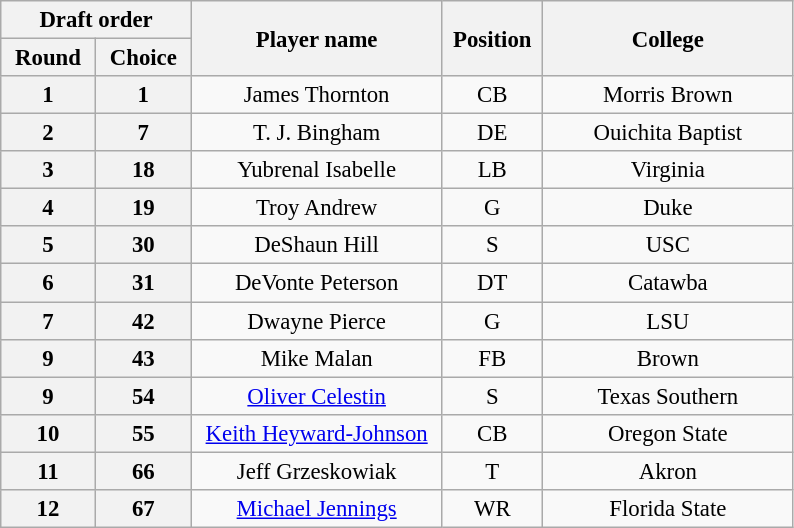<table class="wikitable" style="font-size:95%; text-align:center">
<tr>
<th width="120" colspan="2">Draft order</th>
<th width="160" rowspan="2">Player name</th>
<th width="60"  rowspan="2">Position</th>
<th width="160" rowspan="2">College</th>
</tr>
<tr>
<th>Round</th>
<th>Choice</th>
</tr>
<tr>
<th>1</th>
<th>1</th>
<td>James Thornton</td>
<td>CB</td>
<td>Morris Brown</td>
</tr>
<tr>
<th>2</th>
<th>7</th>
<td>T. J. Bingham</td>
<td>DE</td>
<td>Ouichita Baptist</td>
</tr>
<tr>
<th>3</th>
<th>18</th>
<td>Yubrenal Isabelle</td>
<td>LB</td>
<td>Virginia</td>
</tr>
<tr>
<th>4</th>
<th>19</th>
<td>Troy Andrew</td>
<td>G</td>
<td>Duke</td>
</tr>
<tr>
<th>5</th>
<th>30</th>
<td>DeShaun Hill</td>
<td>S</td>
<td>USC</td>
</tr>
<tr>
<th>6</th>
<th>31</th>
<td>DeVonte Peterson</td>
<td>DT</td>
<td>Catawba</td>
</tr>
<tr>
<th>7</th>
<th>42</th>
<td>Dwayne Pierce</td>
<td>G</td>
<td>LSU</td>
</tr>
<tr>
<th>9</th>
<th>43</th>
<td>Mike Malan</td>
<td>FB</td>
<td>Brown</td>
</tr>
<tr>
<th>9</th>
<th>54</th>
<td><a href='#'>Oliver Celestin</a></td>
<td>S</td>
<td>Texas Southern</td>
</tr>
<tr>
<th>10</th>
<th>55</th>
<td><a href='#'>Keith Heyward-Johnson</a></td>
<td>CB</td>
<td>Oregon State</td>
</tr>
<tr>
<th>11</th>
<th>66</th>
<td>Jeff Grzeskowiak</td>
<td>T</td>
<td>Akron</td>
</tr>
<tr>
<th>12</th>
<th>67</th>
<td><a href='#'>Michael Jennings</a></td>
<td>WR</td>
<td>Florida State</td>
</tr>
</table>
